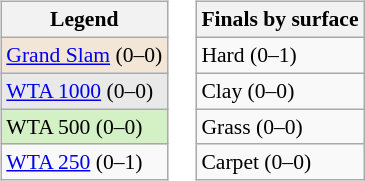<table>
<tr valign=top>
<td><br><table class=wikitable style="font-size:90%">
<tr>
<th>Legend</th>
</tr>
<tr>
<td style="background:#f3e6d7;"><a href='#'>Grand Slam</a> (0–0)</td>
</tr>
<tr>
<td bgcolor=e9e9e9><a href='#'>WTA 1000</a> (0–0)</td>
</tr>
<tr>
<td bgcolor=d4f1c5>WTA 500 (0–0)</td>
</tr>
<tr>
<td><a href='#'>WTA 250</a> (0–1)</td>
</tr>
</table>
</td>
<td><br><table class=wikitable style="font-size:90%">
<tr>
<th>Finals by surface</th>
</tr>
<tr>
<td>Hard (0–1)</td>
</tr>
<tr>
<td>Clay (0–0)</td>
</tr>
<tr>
<td>Grass (0–0)</td>
</tr>
<tr>
<td>Carpet (0–0)</td>
</tr>
</table>
</td>
</tr>
</table>
